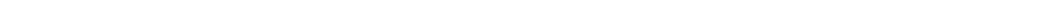<table style="width:88%; text-align:center;">
<tr style="color:white;">
<td style="background:"><strong>20</strong></td>
<td style="background:"><strong>4</strong></td>
<td style="background:"><strong>39</strong></td>
</tr>
</table>
